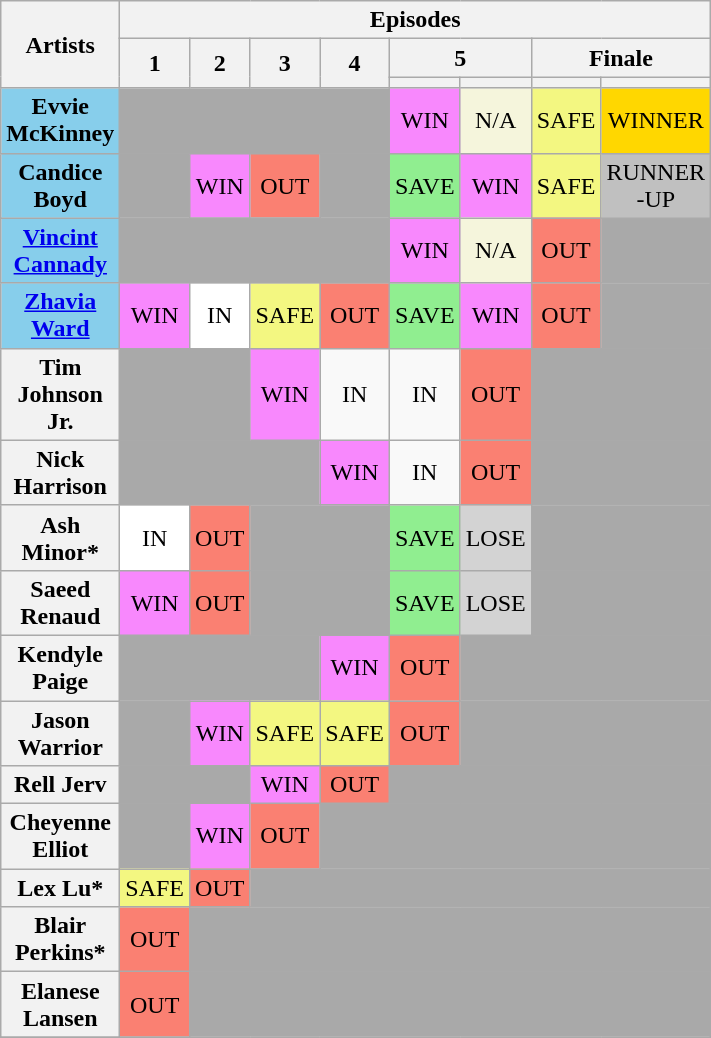<table class="wikitable" style="text-align:center; width:30%;">
<tr>
<th rowspan="3" style="width:12%;">Artists</th>
<th colspan="9" style="text-align:center;">Episodes</th>
</tr>
<tr>
<th rowspan="2" style="text-align:center; width:4%;">1</th>
<th rowspan="2" style="text-align:center; width:4%;">2</th>
<th rowspan="2" style="text-align:center; width:4%;">3</th>
<th rowspan="2" style="text-align:center; width:4%;">4</th>
<th colspan="2" style="text-align:center; width:4%;">5</th>
<th colspan="2" style="text-align:center; width:4%;">Finale</th>
</tr>
<tr>
<th></th>
<th></th>
<th></th>
<th></th>
</tr>
<tr>
<th style="background:skyblue;">Evvie McKinney</th>
<td colspan="4" style="background:darkgray;"></td>
<td style="background:#F888FD;">WIN</td>
<td style="background:beige;">N/A</td>
<td style="background:#F3F781;">SAFE</td>
<td style="background:gold;">WINNER</td>
</tr>
<tr>
<th style="background:skyblue;">Candice Boyd</th>
<td colspan="1" style="background:darkgray;"></td>
<td style="background:#F888FD;">WIN</td>
<td style="background:#FA8072;">OUT</td>
<td colspan="1" style="background:darkgray;"></td>
<td style="background:lightgreen;">SAVE</td>
<td style="background:#F888FD;">WIN</td>
<td style="background:#F3F781;">SAFE</td>
<td style="background:silver;">RUNNER -UP</td>
</tr>
<tr>
<th style="background:skyblue;"><a href='#'>Vincint Cannady</a></th>
<td colspan="4" style="background:darkgray;"></td>
<td style="background:#F888FD;">WIN</td>
<td style="background:beige;">N/A</td>
<td style="background:#FA8072;">OUT</td>
<td style="background:darkgray;"></td>
</tr>
<tr>
<th style="background:skyblue;"><a href='#'>Zhavia Ward</a></th>
<td style="background:#F888FD;">WIN</td>
<td style="background:white;">IN</td>
<td style="background:#F3F781;">SAFE</td>
<td style="background:#FA8072;">OUT</td>
<td style="background:lightgreen;">SAVE</td>
<td style="background:#F888FD;">WIN</td>
<td style="background:#FA8072;">OUT</td>
<td style="background:darkgray;"></td>
</tr>
<tr>
<th>Tim Johnson Jr.</th>
<td colspan="2" style="background:darkgray;"></td>
<td style="background:#F888FD;">WIN</td>
<td>IN</td>
<td>IN</td>
<td style="background:#FA8072;">OUT</td>
<td colspan="2" style="background:darkgray;"></td>
</tr>
<tr>
<th>Nick Harrison</th>
<td colspan="3" style="background:darkgray;"></td>
<td style="background:#F888FD;">WIN</td>
<td>IN</td>
<td style="background:#FA8072;">OUT</td>
<td colspan="2" style="background:darkgray;"></td>
</tr>
<tr>
<th>Ash Minor*</th>
<td style="background:white;">IN</td>
<td style="background:#FA8072;">OUT</td>
<td colspan="2" style="background:darkgray;"></td>
<td style="background:lightgreen;">SAVE</td>
<td style="background:lightgray;">LOSE</td>
<td colspan="2" style="background:darkgray;"></td>
</tr>
<tr>
<th>Saeed Renaud</th>
<td style="background:#F888FD;">WIN</td>
<td style="background:#FA8072;">OUT</td>
<td colspan="2" style="background:darkgray;"></td>
<td style="background:lightgreen;">SAVE</td>
<td style="background:lightgray;">LOSE</td>
<td colspan="2" style="background:darkgray;"></td>
</tr>
<tr>
<th>Kendyle Paige</th>
<td colspan="3" style="background:darkgray;"></td>
<td style="background:#F888FD;">WIN</td>
<td style="background:#FA8072;">OUT</td>
<td colspan="3" style="background:darkgray;"></td>
</tr>
<tr>
<th>Jason Warrior</th>
<td colspan="1" style="background:darkgray;"></td>
<td style="background:#F888FD;">WIN</td>
<td style="background:#F3F781;">SAFE</td>
<td style="background:#F3F781;">SAFE</td>
<td style="background:#FA8072;">OUT</td>
<td colspan="3" style="background:darkgray;"></td>
</tr>
<tr>
<th>Rell Jerv</th>
<td colspan="2" style="background:darkgray;"></td>
<td style="background:#F888FD;">WIN</td>
<td style="background:#FA8072;">OUT</td>
<td colspan="5" style="background:darkgray;"></td>
</tr>
<tr>
<th>Cheyenne Elliot</th>
<td colspan="1" style="background:darkgray;"></td>
<td style="background:#F888FD;">WIN</td>
<td style="background:#FA8072;">OUT</td>
<td colspan="6" style="background:darkgray;"></td>
</tr>
<tr>
<th>Lex Lu*</th>
<td style="background:#F3F781;">SAFE</td>
<td style="background:#FA8072;">OUT</td>
<td colspan="7" style="background:darkgray;"></td>
</tr>
<tr>
<th>Blair Perkins*</th>
<td style="background:#FA8072;">OUT</td>
<td colspan="8" style="background:darkgray;"></td>
</tr>
<tr>
<th>Elanese Lansen</th>
<td style="background:#FA8072;">OUT</td>
<td colspan="8" style="background:darkgray;"></td>
</tr>
<tr>
</tr>
</table>
